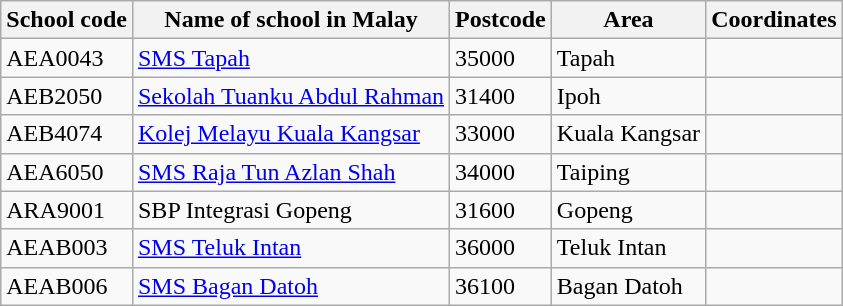<table class="wikitable sortable">
<tr>
<th>School code</th>
<th>Name of school in Malay</th>
<th>Postcode</th>
<th>Area</th>
<th>Coordinates</th>
</tr>
<tr>
<td>AEA0043</td>
<td><a href='#'>SMS Tapah</a></td>
<td>35000</td>
<td>Tapah</td>
<td></td>
</tr>
<tr>
<td>AEB2050</td>
<td><a href='#'>Sekolah Tuanku Abdul Rahman</a></td>
<td>31400</td>
<td>Ipoh</td>
<td></td>
</tr>
<tr>
<td>AEB4074</td>
<td><a href='#'>Kolej Melayu Kuala Kangsar</a></td>
<td>33000</td>
<td>Kuala Kangsar</td>
<td></td>
</tr>
<tr>
<td>AEA6050</td>
<td><a href='#'>SMS Raja Tun Azlan Shah</a></td>
<td>34000</td>
<td>Taiping</td>
<td></td>
</tr>
<tr>
<td>ARA9001</td>
<td>SBP Integrasi Gopeng</td>
<td>31600</td>
<td>Gopeng</td>
<td></td>
</tr>
<tr>
<td>AEAB003</td>
<td><a href='#'>SMS Teluk Intan</a></td>
<td>36000</td>
<td>Teluk Intan</td>
<td></td>
</tr>
<tr>
<td>AEAB006</td>
<td><a href='#'>SMS Bagan Datoh</a></td>
<td>36100</td>
<td>Bagan Datoh</td>
<td></td>
</tr>
</table>
